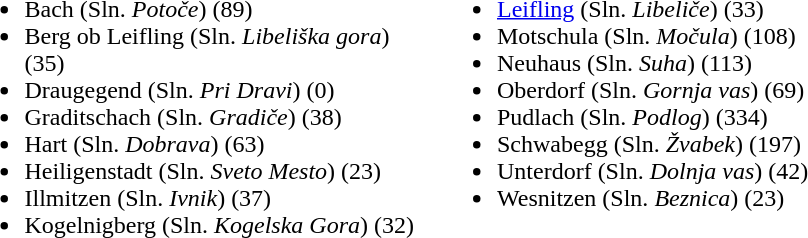<table width="50%">
<tr>
<td width="25%" valign="top"><br><ul><li>Bach (Sln. <em>Potoče</em>) (89)</li><li>Berg ob Leifling (Sln. <em>Libeliška gora</em>) (35)</li><li>Draugegend (Sln. <em>Pri Dravi</em>) (0)</li><li>Graditschach (Sln. <em>Gradiče</em>) (38)</li><li>Hart (Sln. <em>Dobrava</em>) (63)</li><li>Heiligenstadt (Sln. <em>Sveto Mesto</em>) (23)</li><li>Illmitzen (Sln. <em>Ivnik</em>) (37)</li><li>Kogelnigberg (Sln. <em>Kogelska Gora</em>) (32)</li></ul></td>
<td width="25%" valign="top"><br><ul><li><a href='#'>Leifling</a> (Sln. <em>Libeliče</em>) (33)</li><li>Motschula (Sln. <em>Močula</em>) (108)</li><li>Neuhaus (Sln. <em>Suha</em>) (113)</li><li>Oberdorf (Sln. <em>Gornja vas</em>) (69)</li><li>Pudlach (Sln. <em>Podlog</em>) (334)</li><li>Schwabegg (Sln. <em>Žvabek</em>) (197)</li><li>Unterdorf (Sln. <em>Dolnja vas</em>) (42)</li><li>Wesnitzen (Sln. <em>Beznica</em>) (23)</li></ul></td>
</tr>
</table>
